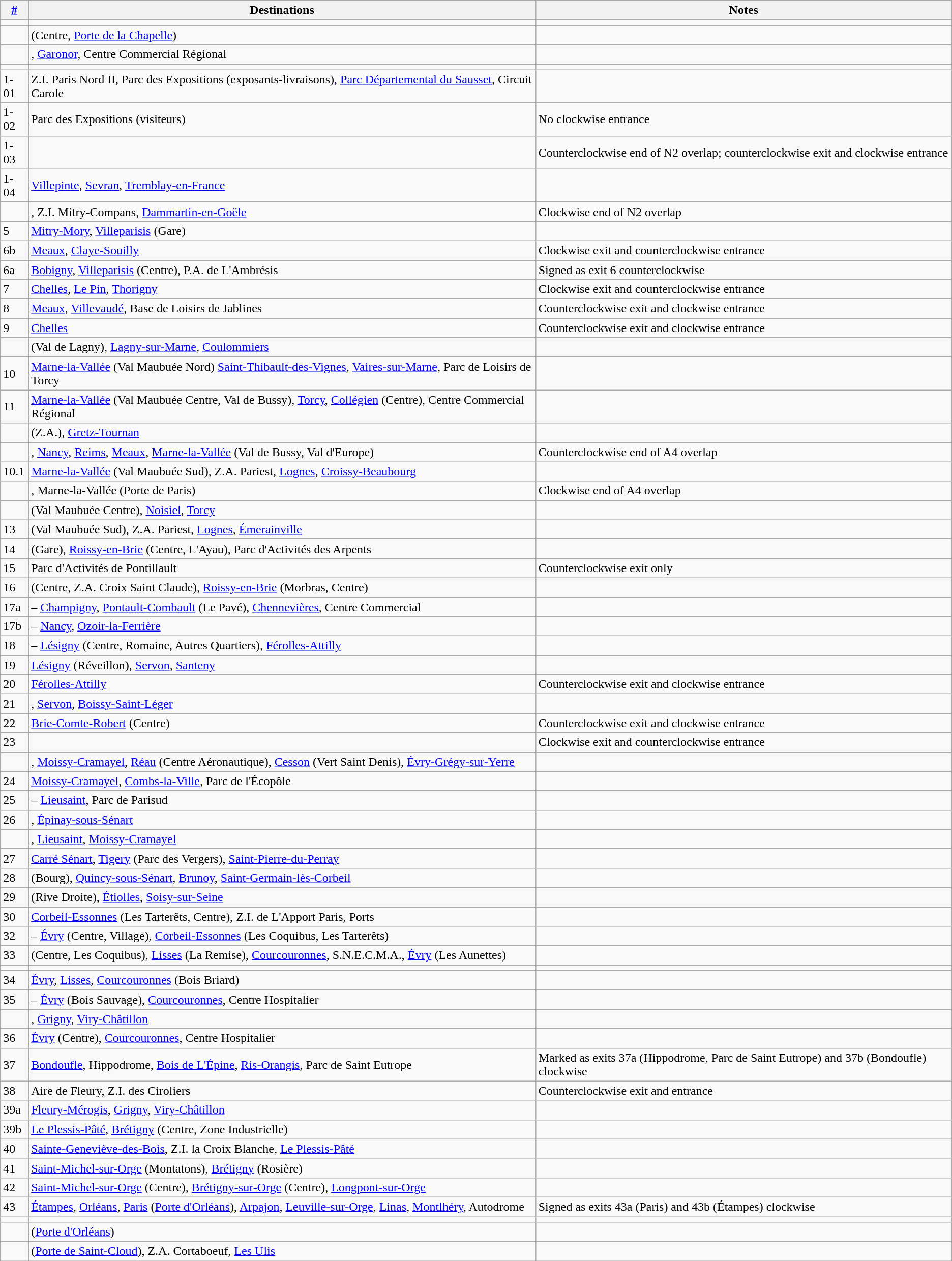<table class=wikitable>
<tr>
<th><a href='#'>#</a></th>
<th>Destinations</th>
<th>Notes</th>
</tr>
<tr>
<td></td>
<td></td>
<td></td>
</tr>
<tr>
<td></td>
<td> (Centre, <a href='#'>Porte de la Chapelle</a>)</td>
<td></td>
</tr>
<tr>
<td></td>
<td>, <a href='#'>Garonor</a>, Centre Commercial Régional</td>
<td></td>
</tr>
<tr>
<td></td>
<td></td>
<td></td>
</tr>
<tr>
<td>1-01</td>
<td>Z.I. Paris Nord II, Parc des Expositions (exposants-livraisons), <a href='#'>Parc Départemental du Sausset</a>, Circuit Carole</td>
<td></td>
</tr>
<tr>
<td>1-02</td>
<td>Parc des Expositions (visiteurs)</td>
<td>No clockwise entrance</td>
</tr>
<tr>
<td>1-03</td>
<td></td>
<td>Counterclockwise end of N2 overlap; counterclockwise exit and clockwise entrance</td>
</tr>
<tr>
<td>1-04</td>
<td><a href='#'>Villepinte</a>, <a href='#'>Sevran</a>, <a href='#'>Tremblay-en-France</a></td>
<td></td>
</tr>
<tr>
<td></td>
<td>, Z.I. Mitry-Compans, <a href='#'>Dammartin-en-Goële</a></td>
<td>Clockwise end of N2 overlap</td>
</tr>
<tr>
<td>5</td>
<td><a href='#'>Mitry-Mory</a>, <a href='#'>Villeparisis</a> (Gare)</td>
<td></td>
</tr>
<tr>
<td>6b</td>
<td><a href='#'>Meaux</a>, <a href='#'>Claye-Souilly</a></td>
<td>Clockwise exit and counterclockwise entrance</td>
</tr>
<tr>
<td>6a</td>
<td><a href='#'>Bobigny</a>, <a href='#'>Villeparisis</a> (Centre), P.A. de L'Ambrésis</td>
<td>Signed as exit 6 counterclockwise</td>
</tr>
<tr>
<td>7</td>
<td><a href='#'>Chelles</a>, <a href='#'>Le Pin</a>, <a href='#'>Thorigny</a></td>
<td>Clockwise exit and counterclockwise entrance</td>
</tr>
<tr>
<td>8</td>
<td><a href='#'>Meaux</a>, <a href='#'>Villevaudé</a>, Base de Loisirs de Jablines</td>
<td>Counterclockwise exit and clockwise entrance</td>
</tr>
<tr>
<td>9</td>
<td><a href='#'>Chelles</a></td>
<td>Counterclockwise exit and clockwise entrance</td>
</tr>
<tr>
<td></td>
<td> (Val de Lagny), <a href='#'>Lagny-sur-Marne</a>, <a href='#'>Coulommiers</a></td>
<td></td>
</tr>
<tr>
<td>10</td>
<td><a href='#'>Marne-la-Vallée</a> (Val Maubuée Nord) <a href='#'>Saint-Thibault-des-Vignes</a>, <a href='#'>Vaires-sur-Marne</a>, Parc de Loisirs de Torcy</td>
<td></td>
</tr>
<tr>
<td>11</td>
<td><a href='#'>Marne-la-Vallée</a> (Val Maubuée Centre, Val de Bussy), <a href='#'>Torcy</a>, <a href='#'>Collégien</a> (Centre), Centre Commercial Régional</td>
<td></td>
</tr>
<tr>
<td></td>
<td> (Z.A.), <a href='#'>Gretz-Tournan</a></td>
<td></td>
</tr>
<tr>
<td></td>
<td>, <a href='#'>Nancy</a>, <a href='#'>Reims</a>, <a href='#'>Meaux</a>, <a href='#'>Marne-la-Vallée</a> (Val de Bussy, Val d'Europe)</td>
<td>Counterclockwise end of A4 overlap</td>
</tr>
<tr>
<td>10.1</td>
<td><a href='#'>Marne-la-Vallée</a> (Val Maubuée Sud), Z.A. Pariest, <a href='#'>Lognes</a>, <a href='#'>Croissy-Beaubourg</a></td>
<td></td>
</tr>
<tr>
<td></td>
<td>, Marne-la-Vallée (Porte de Paris)</td>
<td>Clockwise end of A4 overlap</td>
</tr>
<tr>
<td></td>
<td> (Val Maubuée Centre), <a href='#'>Noisiel</a>, <a href='#'>Torcy</a></td>
<td></td>
</tr>
<tr>
<td>13</td>
<td> (Val Maubuée Sud), Z.A. Pariest, <a href='#'>Lognes</a>, <a href='#'>Émerainville</a></td>
<td></td>
</tr>
<tr>
<td>14</td>
<td> (Gare), <a href='#'>Roissy-en-Brie</a> (Centre, L'Ayau), Parc d'Activités des Arpents</td>
<td></td>
</tr>
<tr>
<td>15</td>
<td>Parc d'Activités de Pontillault</td>
<td>Counterclockwise exit only</td>
</tr>
<tr>
<td>16</td>
<td> (Centre, Z.A. Croix Saint Claude), <a href='#'>Roissy-en-Brie</a> (Morbras, Centre)</td>
<td></td>
</tr>
<tr>
<td>17a</td>
<td> – <a href='#'>Champigny</a>, <a href='#'>Pontault-Combault</a> (Le Pavé), <a href='#'>Chennevières</a>, Centre Commercial</td>
<td></td>
</tr>
<tr>
<td>17b</td>
<td> – <a href='#'>Nancy</a>, <a href='#'>Ozoir-la-Ferrière</a></td>
<td></td>
</tr>
<tr>
<td>18</td>
<td> – <a href='#'>Lésigny</a> (Centre, Romaine, Autres Quartiers), <a href='#'>Férolles-Attilly</a></td>
<td></td>
</tr>
<tr>
<td>19</td>
<td><a href='#'>Lésigny</a> (Réveillon), <a href='#'>Servon</a>, <a href='#'>Santeny</a></td>
<td></td>
</tr>
<tr>
<td>20</td>
<td><a href='#'>Férolles-Attilly</a></td>
<td>Counterclockwise exit and clockwise entrance</td>
</tr>
<tr>
<td>21</td>
<td>, <a href='#'>Servon</a>, <a href='#'>Boissy-Saint-Léger</a></td>
<td></td>
</tr>
<tr>
<td>22</td>
<td><a href='#'>Brie-Comte-Robert</a> (Centre)</td>
<td>Counterclockwise exit and clockwise entrance</td>
</tr>
<tr>
<td>23</td>
<td></td>
<td>Clockwise exit and counterclockwise entrance</td>
</tr>
<tr>
<td></td>
<td>, <a href='#'>Moissy-Cramayel</a>, <a href='#'>Réau</a> (Centre Aéronautique), <a href='#'>Cesson</a> (Vert Saint Denis), <a href='#'>Évry-Grégy-sur-Yerre</a></td>
<td></td>
</tr>
<tr>
<td>24</td>
<td><a href='#'>Moissy-Cramayel</a>, <a href='#'>Combs-la-Ville</a>, Parc de l'Écopôle</td>
<td></td>
</tr>
<tr>
<td>25</td>
<td> – <a href='#'>Lieusaint</a>, Parc de Parisud</td>
<td></td>
</tr>
<tr>
<td>26</td>
<td>, <a href='#'>Épinay-sous-Sénart</a></td>
<td></td>
</tr>
<tr>
<td></td>
<td>, <a href='#'>Lieusaint</a>, <a href='#'>Moissy-Cramayel</a></td>
<td></td>
</tr>
<tr>
<td>27</td>
<td><a href='#'>Carré Sénart</a>, <a href='#'>Tigery</a> (Parc des Vergers), <a href='#'>Saint-Pierre-du-Perray</a></td>
<td></td>
</tr>
<tr>
<td>28</td>
<td> (Bourg), <a href='#'>Quincy-sous-Sénart</a>, <a href='#'>Brunoy</a>, <a href='#'>Saint-Germain-lès-Corbeil</a></td>
<td></td>
</tr>
<tr>
<td>29</td>
<td> (Rive Droite), <a href='#'>Étiolles</a>, <a href='#'>Soisy-sur-Seine</a></td>
<td></td>
</tr>
<tr>
<td>30</td>
<td><a href='#'>Corbeil-Essonnes</a> (Les Tarterêts, Centre), Z.I. de L'Apport Paris, Ports</td>
<td></td>
</tr>
<tr>
<td>32</td>
<td> – <a href='#'>Évry</a> (Centre, Village), <a href='#'>Corbeil-Essonnes</a> (Les Coquibus, Les Tarterêts)</td>
<td></td>
</tr>
<tr>
<td>33</td>
<td> (Centre, Les Coquibus), <a href='#'>Lisses</a> (La Remise), <a href='#'>Courcouronnes</a>, S.N.E.C.M.A., <a href='#'>Évry</a> (Les Aunettes)</td>
<td></td>
</tr>
<tr>
<td></td>
<td></td>
<td></td>
</tr>
<tr>
<td>34</td>
<td><a href='#'>Évry</a>, <a href='#'>Lisses</a>, <a href='#'>Courcouronnes</a> (Bois Briard)</td>
<td></td>
</tr>
<tr>
<td>35</td>
<td> – <a href='#'>Évry</a> (Bois Sauvage), <a href='#'>Courcouronnes</a>, Centre Hospitalier</td>
<td></td>
</tr>
<tr>
<td></td>
<td>, <a href='#'>Grigny</a>, <a href='#'>Viry-Châtillon</a></td>
<td></td>
</tr>
<tr>
<td>36</td>
<td><a href='#'>Évry</a> (Centre), <a href='#'>Courcouronnes</a>, Centre Hospitalier</td>
<td></td>
</tr>
<tr>
<td>37</td>
<td><a href='#'>Bondoufle</a>, Hippodrome, <a href='#'>Bois de L'Épine</a>, <a href='#'>Ris-Orangis</a>, Parc de Saint Eutrope</td>
<td>Marked as exits 37a (Hippodrome, Parc de Saint Eutrope) and 37b (Bondoufle) clockwise</td>
</tr>
<tr>
<td>38</td>
<td>Aire de Fleury, Z.I. des Ciroliers</td>
<td>Counterclockwise exit and entrance</td>
</tr>
<tr>
<td>39a</td>
<td><a href='#'>Fleury-Mérogis</a>, <a href='#'>Grigny</a>, <a href='#'>Viry-Châtillon</a></td>
<td></td>
</tr>
<tr>
<td>39b</td>
<td><a href='#'>Le Plessis-Pâté</a>, <a href='#'>Brétigny</a> (Centre, Zone Industrielle)</td>
<td></td>
</tr>
<tr>
<td>40</td>
<td><a href='#'>Sainte-Geneviève-des-Bois</a>, Z.I. la Croix Blanche, <a href='#'>Le Plessis-Pâté</a></td>
<td></td>
</tr>
<tr>
<td>41</td>
<td><a href='#'>Saint-Michel-sur-Orge</a> (Montatons), <a href='#'>Brétigny</a> (Rosière)</td>
<td></td>
</tr>
<tr>
<td>42</td>
<td><a href='#'>Saint-Michel-sur-Orge</a> (Centre), <a href='#'>Brétigny-sur-Orge</a> (Centre), <a href='#'>Longpont-sur-Orge</a></td>
<td></td>
</tr>
<tr>
<td>43</td>
<td><a href='#'>Étampes</a>, <a href='#'>Orléans</a>, <a href='#'>Paris</a> (<a href='#'>Porte d'Orléans</a>), <a href='#'>Arpajon</a>, <a href='#'>Leuville-sur-Orge</a>, <a href='#'>Linas</a>, <a href='#'>Montlhéry</a>, Autodrome</td>
<td>Signed as exits 43a (Paris) and 43b (Étampes) clockwise</td>
</tr>
<tr>
<td></td>
<td></td>
<td></td>
</tr>
<tr>
<td></td>
<td> (<a href='#'>Porte d'Orléans</a>)</td>
<td></td>
</tr>
<tr>
<td></td>
<td> (<a href='#'>Porte de Saint-Cloud</a>), Z.A. Cortaboeuf, <a href='#'>Les Ulis</a></td>
<td></td>
</tr>
</table>
